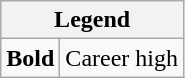<table class="wikitable mw-collapsible mw-collapsed">
<tr>
<th colspan="2">Legend</th>
</tr>
<tr>
<td><strong>Bold</strong></td>
<td>Career high</td>
</tr>
</table>
